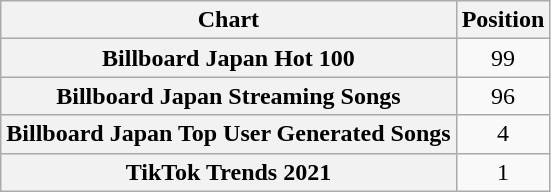<table class="wikitable sortable plainrowheaders" style="text-align:center">
<tr>
<th scope="col">Chart</th>
<th scope="col">Position</th>
</tr>
<tr>
<th scope="row">Billboard Japan Hot 100</th>
<td>99</td>
</tr>
<tr>
<th scope="row">Billboard Japan Streaming Songs</th>
<td>96</td>
</tr>
<tr>
<th scope="row">Billboard Japan Top User Generated Songs</th>
<td>4</td>
</tr>
<tr>
<th scope="row">TikTok Trends 2021</th>
<td>1</td>
</tr>
</table>
